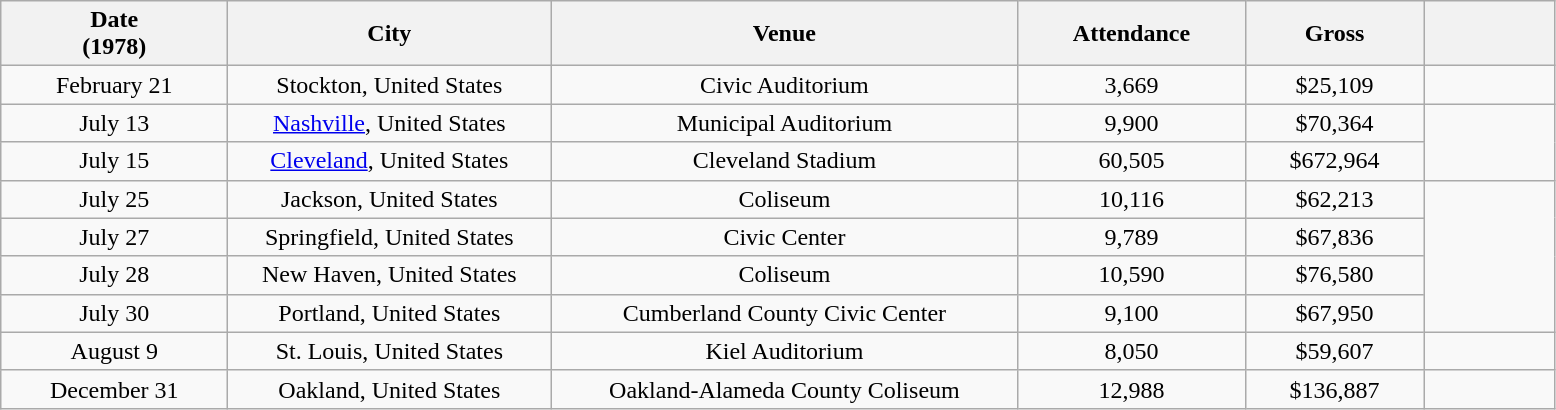<table class="wikitable sortable plainrowheaders" style="text-align:center;">
<tr>
<th scope="col" style="width:9em;">Date<br>(1978)</th>
<th scope="col" style="width:13em;">City</th>
<th scope="col" style="width:19em;">Venue</th>
<th scope="col" style="width:9em;">Attendance</th>
<th scope="col" style="width:7em;">Gross</th>
<th scope="col" style="width:5em;" class="unsortable"></th>
</tr>
<tr>
<td>February 21</td>
<td>Stockton, United States</td>
<td>Civic Auditorium</td>
<td>3,669</td>
<td>$25,109</td>
<td></td>
</tr>
<tr>
<td>July 13</td>
<td><a href='#'>Nashville</a>, United States</td>
<td>Municipal Auditorium</td>
<td>9,900</td>
<td>$70,364</td>
<td rowspan="2"></td>
</tr>
<tr>
<td>July 15</td>
<td><a href='#'>Cleveland</a>, United States</td>
<td>Cleveland Stadium</td>
<td>60,505</td>
<td>$672,964</td>
</tr>
<tr>
<td>July 25</td>
<td>Jackson, United States</td>
<td>Coliseum</td>
<td>10,116</td>
<td>$62,213</td>
<td rowspan="4"></td>
</tr>
<tr>
<td>July 27</td>
<td>Springfield, United States</td>
<td>Civic Center</td>
<td>9,789</td>
<td>$67,836</td>
</tr>
<tr>
<td>July 28</td>
<td>New Haven, United States</td>
<td>Coliseum</td>
<td>10,590</td>
<td>$76,580</td>
</tr>
<tr>
<td>July 30</td>
<td>Portland, United States</td>
<td>Cumberland County Civic Center</td>
<td>9,100</td>
<td>$67,950</td>
</tr>
<tr>
<td>August 9</td>
<td>St. Louis, United States</td>
<td>Kiel Auditorium</td>
<td>8,050</td>
<td>$59,607</td>
<td></td>
</tr>
<tr>
<td>December 31</td>
<td>Oakland, United States</td>
<td>Oakland-Alameda County Coliseum</td>
<td>12,988</td>
<td>$136,887</td>
<td></td>
</tr>
</table>
